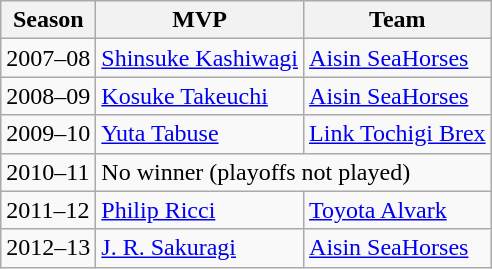<table class="wikitable sortable">
<tr>
<th>Season</th>
<th>MVP</th>
<th>Team</th>
</tr>
<tr>
<td>2007–08</td>
<td> <a href='#'>Shinsuke Kashiwagi</a></td>
<td><a href='#'>Aisin SeaHorses</a></td>
</tr>
<tr>
<td>2008–09</td>
<td> <a href='#'>Kosuke Takeuchi</a></td>
<td><a href='#'>Aisin SeaHorses</a></td>
</tr>
<tr>
<td>2009–10</td>
<td> <a href='#'>Yuta Tabuse</a></td>
<td><a href='#'>Link Tochigi Brex</a></td>
</tr>
<tr>
<td>2010–11</td>
<td colspan=2>No winner (playoffs not played)</td>
</tr>
<tr>
<td>2011–12</td>
<td> <a href='#'>Philip Ricci</a></td>
<td><a href='#'>Toyota Alvark</a></td>
</tr>
<tr>
<td>2012–13</td>
<td> <a href='#'>J. R. Sakuragi</a></td>
<td><a href='#'>Aisin SeaHorses</a></td>
</tr>
</table>
